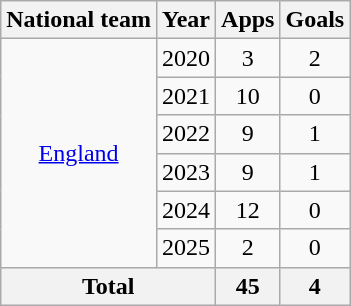<table class="wikitable" style="text-align: center;">
<tr>
<th>National team</th>
<th>Year</th>
<th>Apps</th>
<th>Goals</th>
</tr>
<tr>
<td rowspan="6"><a href='#'>England</a></td>
<td>2020</td>
<td>3</td>
<td>2</td>
</tr>
<tr>
<td>2021</td>
<td>10</td>
<td>0</td>
</tr>
<tr>
<td>2022</td>
<td>9</td>
<td>1</td>
</tr>
<tr>
<td>2023</td>
<td>9</td>
<td>1</td>
</tr>
<tr>
<td>2024</td>
<td>12</td>
<td>0</td>
</tr>
<tr>
<td>2025</td>
<td>2</td>
<td>0</td>
</tr>
<tr>
<th colspan="2">Total</th>
<th>45</th>
<th>4</th>
</tr>
</table>
